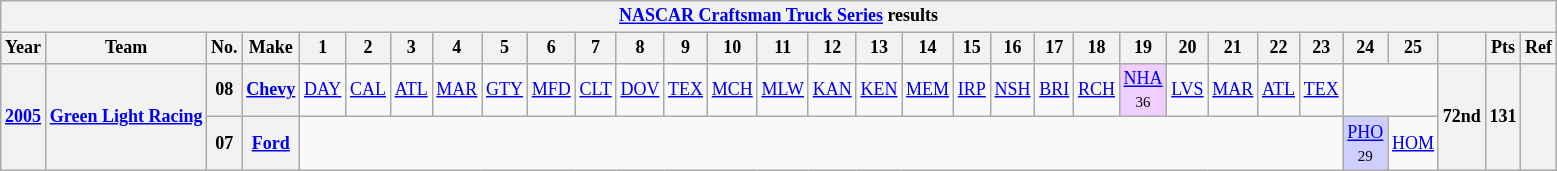<table class="wikitable" style="text-align:center; font-size:75%">
<tr>
<th colspan=45><a href='#'>NASCAR Craftsman Truck Series</a> results</th>
</tr>
<tr>
<th>Year</th>
<th>Team</th>
<th>No.</th>
<th>Make</th>
<th>1</th>
<th>2</th>
<th>3</th>
<th>4</th>
<th>5</th>
<th>6</th>
<th>7</th>
<th>8</th>
<th>9</th>
<th>10</th>
<th>11</th>
<th>12</th>
<th>13</th>
<th>14</th>
<th>15</th>
<th>16</th>
<th>17</th>
<th>18</th>
<th>19</th>
<th>20</th>
<th>21</th>
<th>22</th>
<th>23</th>
<th>24</th>
<th>25</th>
<th></th>
<th>Pts</th>
<th>Ref</th>
</tr>
<tr>
<th rowspan=2><a href='#'>2005</a></th>
<th rowspan=2><a href='#'>Green Light Racing</a></th>
<th>08</th>
<th><a href='#'>Chevy</a></th>
<td><a href='#'>DAY</a></td>
<td><a href='#'>CAL</a></td>
<td><a href='#'>ATL</a></td>
<td><a href='#'>MAR</a></td>
<td><a href='#'>GTY</a></td>
<td><a href='#'>MFD</a></td>
<td><a href='#'>CLT</a></td>
<td><a href='#'>DOV</a></td>
<td><a href='#'>TEX</a></td>
<td><a href='#'>MCH</a></td>
<td><a href='#'>MLW</a></td>
<td><a href='#'>KAN</a></td>
<td><a href='#'>KEN</a></td>
<td><a href='#'>MEM</a></td>
<td><a href='#'>IRP</a></td>
<td><a href='#'>NSH</a></td>
<td><a href='#'>BRI</a></td>
<td><a href='#'>RCH</a></td>
<td style="background:#EFCFFF;"><a href='#'>NHA</a><br><small>36</small></td>
<td><a href='#'>LVS</a></td>
<td><a href='#'>MAR</a></td>
<td><a href='#'>ATL</a></td>
<td><a href='#'>TEX</a></td>
<td colspan=2></td>
<th rowspan=2>72nd</th>
<th rowspan=2>131</th>
<th rowspan=2></th>
</tr>
<tr>
<th>07</th>
<th><a href='#'>Ford</a></th>
<td colspan=23></td>
<td style="background:#CFCFFF;"><a href='#'>PHO</a><br><small>29</small></td>
<td><a href='#'>HOM</a></td>
</tr>
</table>
